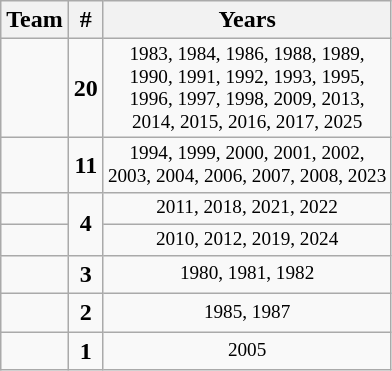<table class="wikitable" style="text-align:center;">
<tr>
<th>Team</th>
<th>#</th>
<th>Years</th>
</tr>
<tr>
<td style=><strong></strong></td>
<td><strong>20</strong></td>
<td style="font-size:80%;">1983, 1984, 1986, 1988, 1989, <br> 1990, 1991, 1992, 1993, 1995, <br> 1996, 1997, 1998, 2009, 2013, <br> 2014, 2015, 2016, 2017, 2025</td>
</tr>
<tr>
<td style=><strong></strong></td>
<td><strong>11</strong></td>
<td style="font-size:80%;">1994, 1999, 2000, 2001, 2002, <br> 2003, 2004, 2006, 2007, 2008, 2023</td>
</tr>
<tr>
<td style=><strong></strong></td>
<td rowspan = 2><strong>4</strong></td>
<td style="font-size:80%;">2011, 2018, 2021, 2022</td>
</tr>
<tr>
<td style=><strong></strong></td>
<td style="font-size:80%;">2010, 2012, 2019, 2024</td>
</tr>
<tr>
<td style=><em></em></td>
<td><strong>3</strong></td>
<td style="font-size:80%;">1980, 1981, 1982</td>
</tr>
<tr>
<td style=><strong></strong></td>
<td><strong>2</strong></td>
<td style="font-size:80%;">1985, 1987</td>
</tr>
<tr>
<td style=><strong></strong></td>
<td><strong>1</strong></td>
<td style="font-size:80%;">2005</td>
</tr>
</table>
